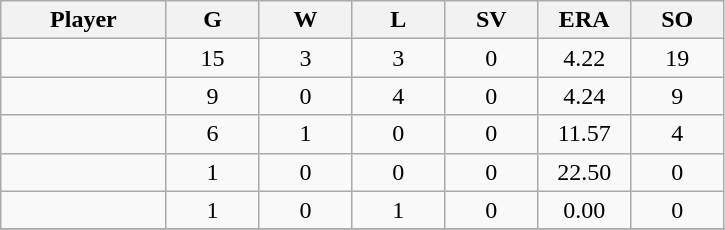<table class="wikitable sortable">
<tr>
<th bgcolor="#DDDDFF" width="16%">Player</th>
<th bgcolor="#DDDDFF" width="9%">G</th>
<th bgcolor="#DDDDFF" width="9%">W</th>
<th bgcolor="#DDDDFF" width="9%">L</th>
<th bgcolor="#DDDDFF" width="9%">SV</th>
<th bgcolor="#DDDDFF" width="9%">ERA</th>
<th bgcolor="#DDDDFF" width="9%">SO</th>
</tr>
<tr align="center">
<td></td>
<td>15</td>
<td>3</td>
<td>3</td>
<td>0</td>
<td>4.22</td>
<td>19</td>
</tr>
<tr align="center">
<td></td>
<td>9</td>
<td>0</td>
<td>4</td>
<td>0</td>
<td>4.24</td>
<td>9</td>
</tr>
<tr align="center">
<td></td>
<td>6</td>
<td>1</td>
<td>0</td>
<td>0</td>
<td>11.57</td>
<td>4</td>
</tr>
<tr align="center">
<td></td>
<td>1</td>
<td>0</td>
<td>0</td>
<td>0</td>
<td>22.50</td>
<td>0</td>
</tr>
<tr align="center">
<td></td>
<td>1</td>
<td>0</td>
<td>1</td>
<td>0</td>
<td>0.00</td>
<td>0</td>
</tr>
<tr align="center">
</tr>
</table>
